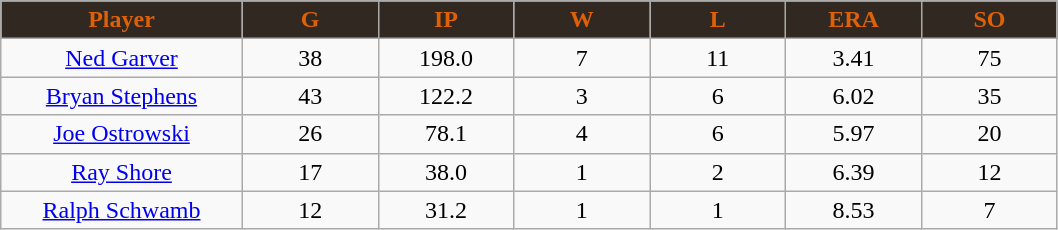<table class="wikitable sortable">
<tr>
<th style="background:#312821;color:#de6108;" width="16%">Player</th>
<th style="background:#312821;color:#de6108;" width="9%">G</th>
<th style="background:#312821;color:#de6108;" width="9%">IP</th>
<th style="background:#312821;color:#de6108;" width="9%">W</th>
<th style="background:#312821;color:#de6108;" width="9%">L</th>
<th style="background:#312821;color:#de6108;" width="9%">ERA</th>
<th style="background:#312821;color:#de6108;" width="9%">SO</th>
</tr>
<tr align="center">
<td><a href='#'>Ned Garver</a></td>
<td>38</td>
<td>198.0</td>
<td>7</td>
<td>11</td>
<td>3.41</td>
<td>75</td>
</tr>
<tr align=center>
<td><a href='#'>Bryan Stephens</a></td>
<td>43</td>
<td>122.2</td>
<td>3</td>
<td>6</td>
<td>6.02</td>
<td>35</td>
</tr>
<tr align=center>
<td><a href='#'>Joe Ostrowski</a></td>
<td>26</td>
<td>78.1</td>
<td>4</td>
<td>6</td>
<td>5.97</td>
<td>20</td>
</tr>
<tr align=center>
<td><a href='#'>Ray Shore</a></td>
<td>17</td>
<td>38.0</td>
<td>1</td>
<td>2</td>
<td>6.39</td>
<td>12</td>
</tr>
<tr align=center>
<td><a href='#'>Ralph Schwamb</a></td>
<td>12</td>
<td>31.2</td>
<td>1</td>
<td>1</td>
<td>8.53</td>
<td>7</td>
</tr>
</table>
